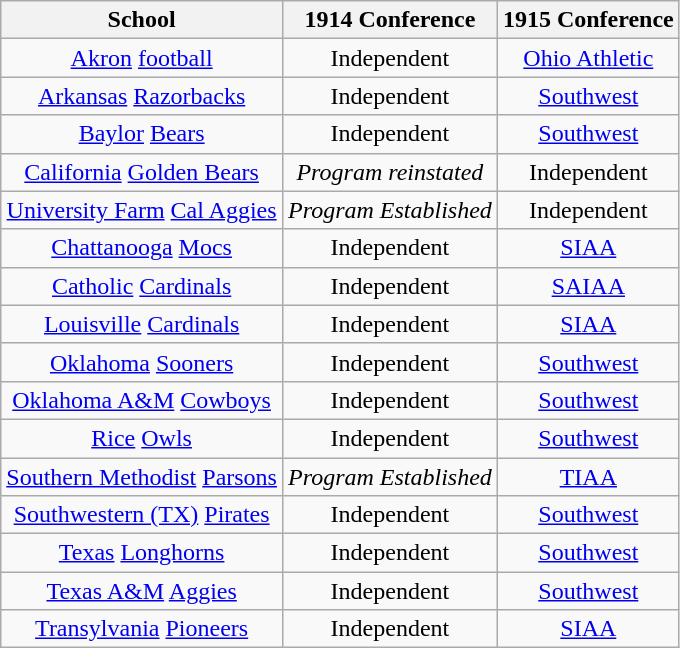<table class="wikitable sortable">
<tr>
<th>School</th>
<th>1914 Conference</th>
<th>1915 Conference</th>
</tr>
<tr style="text-align:center;">
<td><a href='#'>Akron</a> <a href='#'>football</a></td>
<td>Independent</td>
<td><a href='#'>Ohio Athletic</a></td>
</tr>
<tr style="text-align:center;">
<td><a href='#'>Arkansas</a> <a href='#'>Razorbacks</a></td>
<td>Independent</td>
<td><a href='#'>Southwest</a></td>
</tr>
<tr style="text-align:center;">
<td><a href='#'>Baylor</a> <a href='#'>Bears</a></td>
<td>Independent</td>
<td><a href='#'>Southwest</a></td>
</tr>
<tr style="text-align:center;">
<td><a href='#'>California</a> <a href='#'>Golden Bears</a></td>
<td><em>Program reinstated</em></td>
<td>Independent</td>
</tr>
<tr style="text-align:center;">
<td><a href='#'>University Farm</a> <a href='#'>Cal Aggies</a></td>
<td><em>Program Established</em></td>
<td>Independent</td>
</tr>
<tr style="text-align:center;">
<td><a href='#'>Chattanooga</a> <a href='#'>Mocs</a></td>
<td>Independent</td>
<td><a href='#'>SIAA</a></td>
</tr>
<tr style="text-align:center;">
<td><a href='#'>Catholic</a> <a href='#'>Cardinals</a></td>
<td>Independent</td>
<td><a href='#'>SAIAA</a></td>
</tr>
<tr style="text-align:center;">
<td><a href='#'>Louisville</a> <a href='#'>Cardinals</a></td>
<td>Independent</td>
<td><a href='#'>SIAA</a></td>
</tr>
<tr style="text-align:center;">
<td><a href='#'>Oklahoma</a> <a href='#'>Sooners</a></td>
<td>Independent</td>
<td><a href='#'>Southwest</a></td>
</tr>
<tr style="text-align:center;">
<td><a href='#'>Oklahoma A&M</a> <a href='#'>Cowboys</a></td>
<td>Independent</td>
<td><a href='#'>Southwest</a></td>
</tr>
<tr style="text-align:center;">
<td><a href='#'>Rice</a> <a href='#'>Owls</a></td>
<td>Independent</td>
<td><a href='#'>Southwest</a></td>
</tr>
<tr style="text-align:center;">
<td><a href='#'>Southern Methodist</a> <a href='#'>Parsons</a></td>
<td><em>Program Established</em></td>
<td><a href='#'>TIAA</a></td>
</tr>
<tr style="text-align:center;">
<td><a href='#'>Southwestern (TX)</a> <a href='#'>Pirates</a></td>
<td>Independent</td>
<td><a href='#'>Southwest</a></td>
</tr>
<tr style="text-align:center;">
<td><a href='#'>Texas</a> <a href='#'>Longhorns</a></td>
<td>Independent</td>
<td><a href='#'>Southwest</a></td>
</tr>
<tr style="text-align:center;">
<td><a href='#'>Texas A&M</a> <a href='#'>Aggies</a></td>
<td>Independent</td>
<td><a href='#'>Southwest</a></td>
</tr>
<tr style="text-align:center;">
<td><a href='#'>Transylvania</a> <a href='#'>Pioneers</a></td>
<td>Independent</td>
<td><a href='#'>SIAA</a></td>
</tr>
</table>
